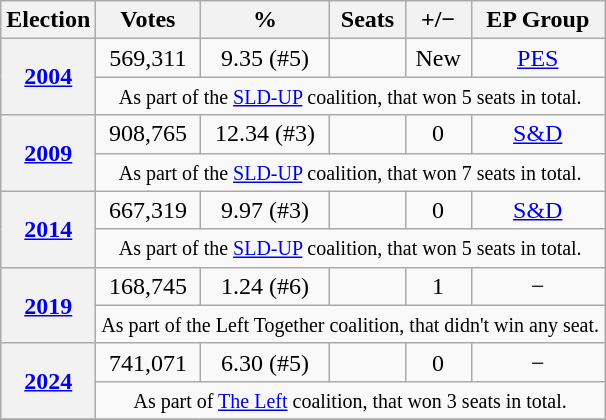<table class="wikitable" style="text-align:center;">
<tr>
<th>Election</th>
<th>Votes</th>
<th>%</th>
<th>Seats</th>
<th>+/−</th>
<th>EP Group</th>
</tr>
<tr>
<th rowspan="2"><a href='#'>2004</a></th>
<td>569,311</td>
<td>9.35 (#5)</td>
<td></td>
<td>New</td>
<td><a href='#'>PES</a></td>
</tr>
<tr>
<td colspan=7><small>As part of the <a href='#'>SLD-UP</a> coalition, that won 5 seats in total.</small></td>
</tr>
<tr>
<th rowspan="2"><a href='#'>2009</a></th>
<td>908,765</td>
<td>12.34 (#3)</td>
<td></td>
<td> 0</td>
<td><a href='#'>S&D</a></td>
</tr>
<tr>
<td colspan=7><small>As part of the <a href='#'>SLD-UP</a> coalition, that won 7 seats in total.</small></td>
</tr>
<tr>
<th rowspan="2"><a href='#'>2014</a></th>
<td>667,319</td>
<td>9.97 (#3)</td>
<td></td>
<td> 0</td>
<td><a href='#'>S&D</a></td>
</tr>
<tr>
<td colspan=7><small>As part of the <a href='#'>SLD-UP</a> coalition, that won 5 seats in total.</small></td>
</tr>
<tr>
<th rowspan="2"><a href='#'>2019</a></th>
<td>168,745</td>
<td>1.24 (#6)</td>
<td></td>
<td> 1</td>
<td>−</td>
</tr>
<tr>
<td colspan=7><small>As part of the Left Together coalition, that didn't win any seat.</small></td>
</tr>
<tr>
<th rowspan="2"><a href='#'>2024</a></th>
<td>741,071</td>
<td>6.30 (#5)</td>
<td></td>
<td> 0</td>
<td>−</td>
</tr>
<tr>
<td colspan=7><small>As part of <a href='#'>The Left</a> coalition, that won 3 seats in total.</small></td>
</tr>
<tr>
</tr>
</table>
